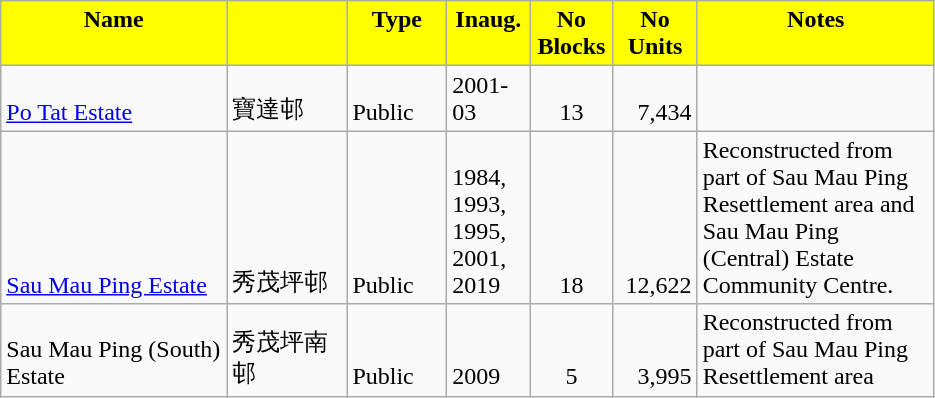<table class="wikitable">
<tr style="font-weight:bold;background-color:yellow" align="center" valign="top">
<td width="143.25" Height="12.75" align="center">Name</td>
<td width="72.75" align="center" valign="top"></td>
<td width="59.25" align="center" valign="top">Type</td>
<td width="48" align="center" valign="top">Inaug.</td>
<td width="48" align="center" valign="top">No Blocks</td>
<td width="48.75" align="center" valign="top">No Units</td>
<td width="150.75" align="center" valign="top">Notes</td>
</tr>
<tr valign="bottom">
<td Height="12.75"><a href='#'>Po Tat Estate</a></td>
<td>寶達邨</td>
<td>Public</td>
<td>2001-03</td>
<td align="center">13</td>
<td align="right">7,434</td>
<td></td>
</tr>
<tr valign="bottom">
<td Height="12.75"><a href='#'>Sau Mau Ping Estate</a></td>
<td>秀茂坪邨</td>
<td>Public</td>
<td>1984, 1993, 1995, 2001, 2019</td>
<td align="center">18</td>
<td align="right">12,622</td>
<td>Reconstructed from part of Sau Mau Ping Resettlement area and Sau Mau Ping (Central) Estate Community Centre.</td>
</tr>
<tr valign="bottom">
<td Height="12.75">Sau Mau Ping (South) Estate</td>
<td>秀茂坪南邨</td>
<td>Public</td>
<td>2009</td>
<td align="center">5</td>
<td align="right">3,995</td>
<td>Reconstructed from part of Sau Mau Ping Resettlement area</td>
</tr>
</table>
